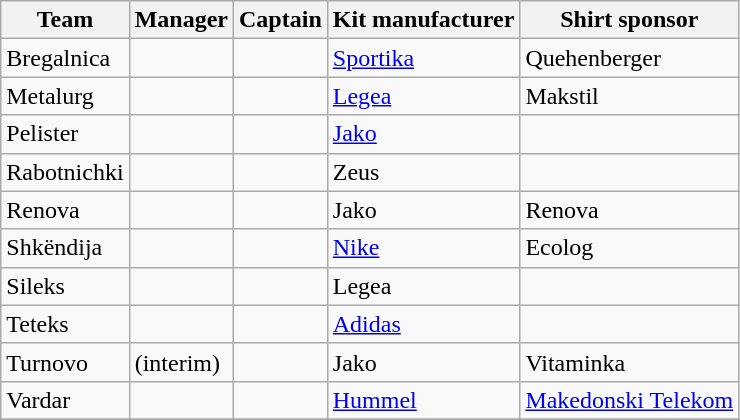<table class="wikitable sortable">
<tr>
<th>Team</th>
<th>Manager</th>
<th>Captain</th>
<th>Kit manufacturer</th>
<th>Shirt sponsor</th>
</tr>
<tr>
<td>Bregalnica</td>
<td> </td>
<td> </td>
<td><a href='#'>Sportika</a></td>
<td>Quehenberger</td>
</tr>
<tr>
<td>Metalurg</td>
<td> </td>
<td> </td>
<td><a href='#'>Legea</a></td>
<td>Makstil</td>
</tr>
<tr>
<td>Pelister</td>
<td> </td>
<td> </td>
<td><a href='#'>Jako</a></td>
<td></td>
</tr>
<tr>
<td>Rabotnichki</td>
<td> </td>
<td> </td>
<td>Zeus</td>
<td></td>
</tr>
<tr>
<td>Renova</td>
<td> </td>
<td> </td>
<td>Jako</td>
<td>Renova</td>
</tr>
<tr>
<td>Shkëndija</td>
<td> </td>
<td> </td>
<td><a href='#'>Nike</a></td>
<td>Ecolog</td>
</tr>
<tr>
<td>Sileks</td>
<td> </td>
<td> </td>
<td>Legea</td>
<td></td>
</tr>
<tr>
<td>Teteks</td>
<td> </td>
<td> </td>
<td><a href='#'>Adidas</a></td>
<td></td>
</tr>
<tr>
<td>Turnovo</td>
<td>  (interim)</td>
<td> </td>
<td>Jako</td>
<td>Vitaminka</td>
</tr>
<tr>
<td>Vardar</td>
<td> </td>
<td> </td>
<td><a href='#'>Hummel</a></td>
<td><a href='#'>Makedonski Telekom</a></td>
</tr>
<tr>
</tr>
</table>
